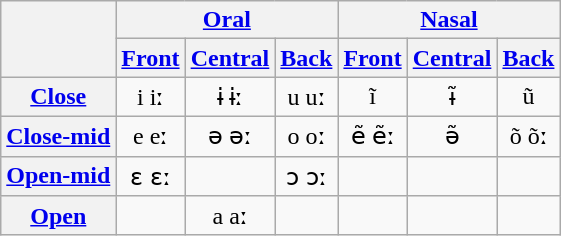<table class="wikitable" style="text-align:center">
<tr>
<th rowspan="2"></th>
<th colspan="3"><a href='#'>Oral</a></th>
<th colspan="3"><a href='#'>Nasal</a></th>
</tr>
<tr>
<th><a href='#'>Front</a></th>
<th><a href='#'>Central</a></th>
<th><a href='#'>Back</a></th>
<th><a href='#'>Front</a></th>
<th><a href='#'>Central</a></th>
<th><a href='#'>Back</a></th>
</tr>
<tr>
<th><a href='#'>Close</a></th>
<td>i iː</td>
<td>ɨ ɨː</td>
<td>u uː</td>
<td>ĩ</td>
<td>ɨ̃</td>
<td>ũ</td>
</tr>
<tr>
<th><a href='#'>Close-mid</a></th>
<td>e eː</td>
<td>ə əː</td>
<td>o oː</td>
<td>ẽ ẽː</td>
<td>ə̃</td>
<td>õ õː</td>
</tr>
<tr>
<th><a href='#'>Open-mid</a></th>
<td>ɛ ɛː</td>
<td></td>
<td>ɔ ɔː</td>
<td></td>
<td></td>
<td></td>
</tr>
<tr>
<th><a href='#'>Open</a></th>
<td></td>
<td>a aː</td>
<td></td>
<td></td>
<td></td>
<td></td>
</tr>
</table>
